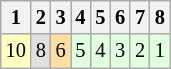<table class="wikitable" style="font-size: 85%">
<tr>
<th>1</th>
<th>2</th>
<th>3</th>
<th>4</th>
<th>5</th>
<th>6</th>
<th>7</th>
<th>8</th>
</tr>
<tr align="center">
<td style="background:#FFFFBF;">10</td>
<td style="background:#DFDFDF;">8</td>
<td style="background:#FFDF9F;">6</td>
<td style="background:#DFFFDF;">5</td>
<td style="background:#DFFFDF;">4</td>
<td style="background:#DFFFDF;">3</td>
<td style="background:#DFFFDF;">2</td>
<td style="background:#DFFFDF;">1</td>
</tr>
</table>
